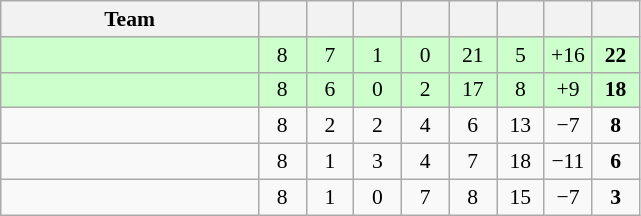<table class="wikitable" style="text-align: center; font-size: 90%;">
<tr>
<th width=165>Team</th>
<th width=25></th>
<th width=25></th>
<th width=25></th>
<th width=25></th>
<th width=25></th>
<th width=25></th>
<th width=25></th>
<th width=25></th>
</tr>
<tr style="background:#cfc;">
<td align=left></td>
<td>8</td>
<td>7</td>
<td>1</td>
<td>0</td>
<td>21</td>
<td>5</td>
<td>+16</td>
<td><strong>22</strong></td>
</tr>
<tr style="background:#cfc;">
<td align=left></td>
<td>8</td>
<td>6</td>
<td>0</td>
<td>2</td>
<td>17</td>
<td>8</td>
<td>+9</td>
<td><strong>18</strong></td>
</tr>
<tr>
<td align=left></td>
<td>8</td>
<td>2</td>
<td>2</td>
<td>4</td>
<td>6</td>
<td>13</td>
<td>−7</td>
<td><strong>8</strong></td>
</tr>
<tr>
<td align=left></td>
<td>8</td>
<td>1</td>
<td>3</td>
<td>4</td>
<td>7</td>
<td>18</td>
<td>−11</td>
<td><strong>6</strong></td>
</tr>
<tr>
<td align=left></td>
<td>8</td>
<td>1</td>
<td>0</td>
<td>7</td>
<td>8</td>
<td>15</td>
<td>−7</td>
<td><strong>3</strong></td>
</tr>
</table>
